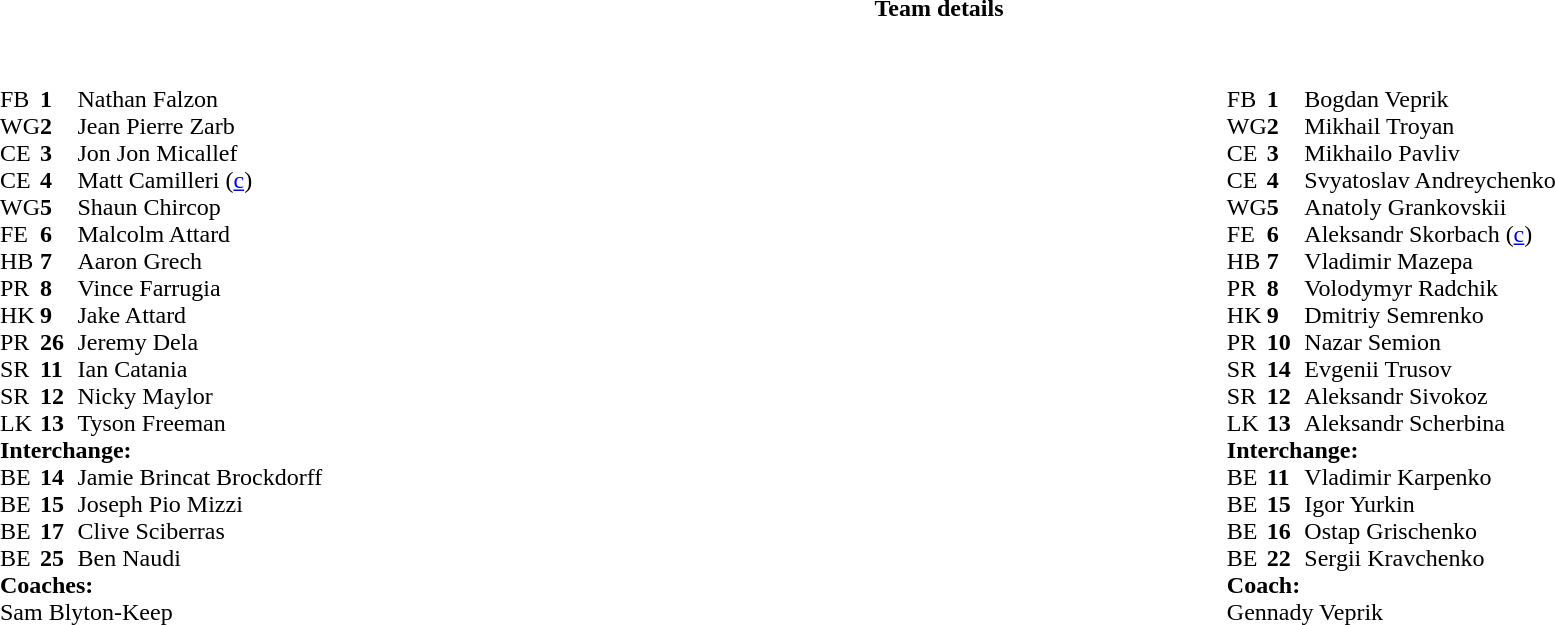<table border="0" width="100%" class="collapsible collapsed">
<tr>
<th>Team details</th>
</tr>
<tr>
<td><br><table width="100%">
<tr>
<td valign="top" width="50%"><br><table style="font-size: 100%" cellspacing="0" cellpadding="0">
<tr>
<th width="25"></th>
<th width="25"></th>
<th></th>
<th width="25"></th>
</tr>
<tr>
<td>FB</td>
<td><strong>1</strong></td>
<td>Nathan Falzon</td>
</tr>
<tr>
<td>WG</td>
<td><strong>2</strong></td>
<td>Jean Pierre Zarb</td>
</tr>
<tr>
<td>CE</td>
<td><strong>3</strong></td>
<td>Jon Jon Micallef</td>
</tr>
<tr>
<td>CE</td>
<td><strong>4</strong></td>
<td>Matt Camilleri (<a href='#'>c</a>)</td>
</tr>
<tr>
<td>WG</td>
<td><strong>5</strong></td>
<td>Shaun Chircop</td>
</tr>
<tr>
<td>FE</td>
<td><strong>6</strong></td>
<td>Malcolm Attard</td>
</tr>
<tr>
<td>HB</td>
<td><strong>7</strong></td>
<td>Aaron Grech</td>
</tr>
<tr>
<td>PR</td>
<td><strong>8</strong></td>
<td>Vince Farrugia</td>
</tr>
<tr>
<td>HK</td>
<td><strong>9</strong></td>
<td>Jake Attard</td>
</tr>
<tr>
<td>PR</td>
<td><strong>26</strong></td>
<td>Jeremy Dela</td>
</tr>
<tr>
<td>SR</td>
<td><strong>11</strong></td>
<td>Ian Catania</td>
</tr>
<tr>
<td>SR</td>
<td><strong>12</strong></td>
<td>Nicky Maylor</td>
</tr>
<tr>
<td>LK</td>
<td><strong>13</strong></td>
<td>Tyson Freeman</td>
</tr>
<tr>
<td colspan=3><strong>Interchange:</strong></td>
</tr>
<tr>
<td>BE</td>
<td><strong>14</strong></td>
<td>Jamie Brincat Brockdorff</td>
</tr>
<tr>
<td>BE</td>
<td><strong>15</strong></td>
<td>Joseph Pio Mizzi</td>
</tr>
<tr>
<td>BE</td>
<td><strong>17</strong></td>
<td>Clive Sciberras</td>
</tr>
<tr>
<td>BE</td>
<td><strong>25</strong></td>
<td>Ben Naudi</td>
</tr>
<tr>
<td colspan=3><strong>Coaches:</strong></td>
</tr>
<tr>
<td colspan="4"> Sam Blyton-Keep</td>
</tr>
</table>
</td>
<td valign="top" width="50%"><br><table style="font-size: 100%" cellspacing="0" cellpadding="0" align="center">
<tr>
<th width="25"></th>
<th width="25"></th>
<th></th>
<th width="25"></th>
</tr>
<tr>
<td>FB</td>
<td><strong>1</strong></td>
<td>Bogdan Veprik</td>
</tr>
<tr>
<td>WG</td>
<td><strong>2</strong></td>
<td>Mikhail Troyan</td>
</tr>
<tr>
<td>CE</td>
<td><strong>3</strong></td>
<td>Mikhailo Pavliv</td>
</tr>
<tr>
<td>CE</td>
<td><strong>4</strong></td>
<td>Svyatoslav Andreychenko</td>
</tr>
<tr>
<td>WG</td>
<td><strong>5</strong></td>
<td>Anatoly Grankovskii</td>
</tr>
<tr>
<td>FE</td>
<td><strong>6</strong></td>
<td>Aleksandr Skorbach (<a href='#'>c</a>)</td>
</tr>
<tr>
<td>HB</td>
<td><strong>7</strong></td>
<td>Vladimir Mazepa</td>
</tr>
<tr>
<td>PR</td>
<td><strong>8</strong></td>
<td>Volodymyr Radchik</td>
</tr>
<tr>
<td>HK</td>
<td><strong>9</strong></td>
<td>Dmitriy Semrenko</td>
</tr>
<tr>
<td>PR</td>
<td><strong>10</strong></td>
<td>Nazar Semion</td>
</tr>
<tr>
<td>SR</td>
<td><strong>14</strong></td>
<td>Evgenii Trusov</td>
</tr>
<tr>
<td>SR</td>
<td><strong>12</strong></td>
<td>Aleksandr Sivokoz</td>
</tr>
<tr>
<td>LK</td>
<td><strong>13</strong></td>
<td>Aleksandr Scherbina</td>
</tr>
<tr>
<td colspan=3><strong>Interchange:</strong></td>
</tr>
<tr>
<td>BE</td>
<td><strong>11</strong></td>
<td>Vladimir Karpenko</td>
</tr>
<tr>
<td>BE</td>
<td><strong>15</strong></td>
<td>Igor Yurkin</td>
</tr>
<tr>
<td>BE</td>
<td><strong>16</strong></td>
<td>Ostap Grischenko</td>
</tr>
<tr>
<td>BE</td>
<td><strong>22</strong></td>
<td>Sergii Kravchenko</td>
</tr>
<tr>
<td colspan=3><strong>Coach:</strong></td>
</tr>
<tr>
<td colspan="4"> Gennady Veprik</td>
</tr>
</table>
</td>
</tr>
</table>
</td>
</tr>
</table>
